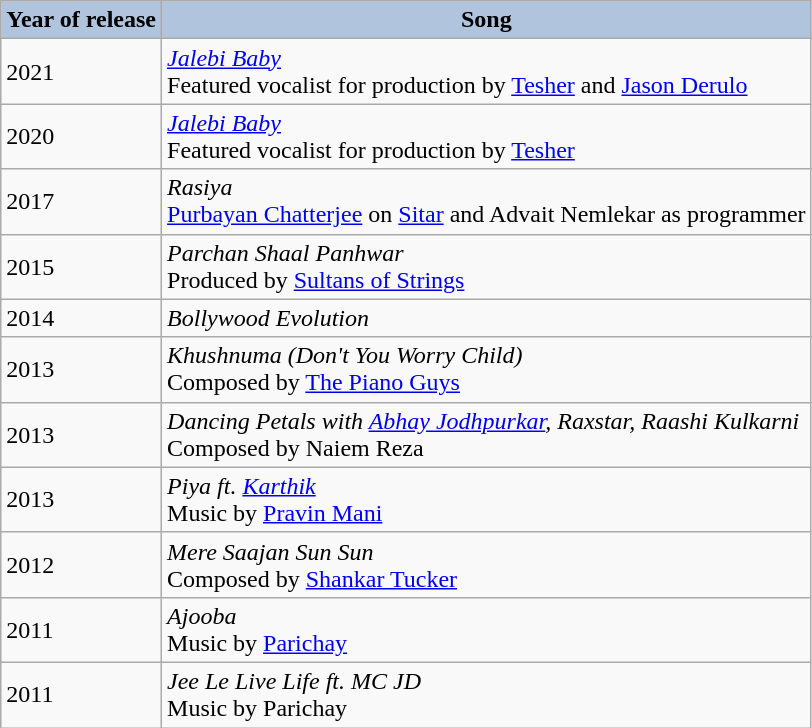<table class="wikitable">
<tr>
<th style="background:#B0C4DE;">Year of release</th>
<th style="background:#B0C4DE;">Song</th>
</tr>
<tr>
<td>2021</td>
<td><em><a href='#'>Jalebi Baby</a></em><br>Featured vocalist for production by <a href='#'>Tesher</a> and <a href='#'>Jason Derulo</a></td>
</tr>
<tr>
<td>2020</td>
<td><em><a href='#'>Jalebi Baby</a></em><br>Featured vocalist for production by <a href='#'>Tesher</a></td>
</tr>
<tr>
<td>2017</td>
<td><em>Rasiya</em><br><a href='#'>Purbayan Chatterjee</a> on <a href='#'>Sitar</a> and Advait Nemlekar as programmer</td>
</tr>
<tr>
<td>2015</td>
<td><em>Parchan Shaal Panhwar</em><br> Produced by <a href='#'>Sultans of Strings</a></td>
</tr>
<tr>
<td>2014</td>
<td><em>Bollywood Evolution</em></td>
</tr>
<tr>
<td>2013</td>
<td><em>Khushnuma (Don't You Worry Child)</em><br>Composed by <a href='#'>The Piano Guys</a></td>
</tr>
<tr>
<td>2013</td>
<td><em>Dancing Petals with <a href='#'>Abhay Jodhpurkar</a>, Raxstar, Raashi Kulkarni</em><br>Composed by Naiem Reza</td>
</tr>
<tr>
<td>2013</td>
<td><em>Piya ft. <a href='#'>Karthik</a></em> <br>Music by <a href='#'>Pravin Mani</a></td>
</tr>
<tr>
<td>2012</td>
<td><em>Mere Saajan Sun Sun</em> <br>Composed by <a href='#'>Shankar Tucker</a></td>
</tr>
<tr>
<td>2011</td>
<td><em>Ajooba</em> <br>Music by <a href='#'>Parichay</a></td>
</tr>
<tr>
<td>2011</td>
<td><em>Jee Le Live Life ft. MC JD</em> <br>Music by Parichay</td>
</tr>
</table>
